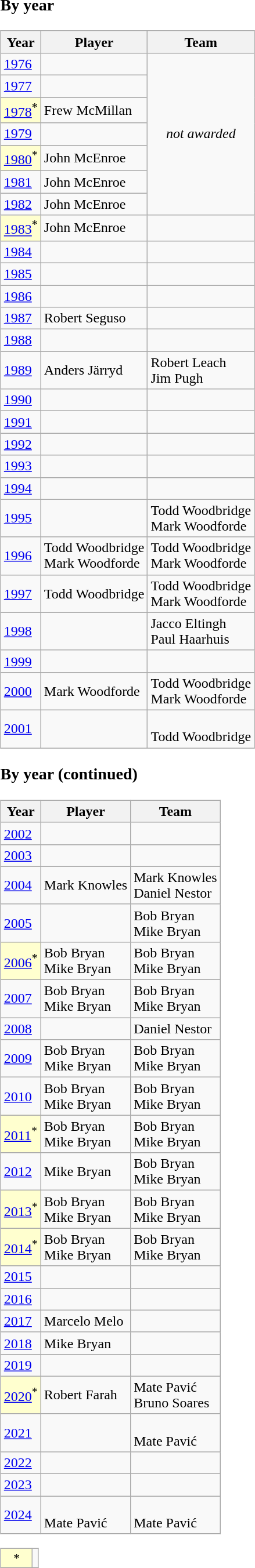<table>
<tr style="vertical-align:top">
<td><br><h3>By year</h3><table class="wikitable nowrap">
<tr>
<th scope="col">Year</th>
<th scope="col">Player</th>
<th scope="col">Team</th>
</tr>
<tr>
<td><a href='#'>1976</a></td>
<td></td>
<td rowspan="7" style="text-align:center;"><em>not awarded</em></td>
</tr>
<tr>
<td><a href='#'>1977</a></td>
<td></td>
</tr>
<tr>
<td style="background: #ffffcf"><a href='#'>1978</a><sup>*</sup></td>
<td> Frew McMillan </td>
</tr>
<tr>
<td><a href='#'>1979</a></td>
<td></td>
</tr>
<tr>
<td style="background: #ffffcf"><a href='#'>1980</a><sup>*</sup></td>
<td> John McEnroe </td>
</tr>
<tr>
<td><a href='#'>1981</a></td>
<td> John McEnroe </td>
</tr>
<tr>
<td><a href='#'>1982</a></td>
<td> John McEnroe </td>
</tr>
<tr>
<td style="background: #ffffcf"><a href='#'>1983</a><sup>*</sup></td>
<td> John McEnroe </td>
<td><br></td>
</tr>
<tr>
<td><a href='#'>1984</a></td>
<td></td>
<td><br></td>
</tr>
<tr>
<td><a href='#'>1985</a></td>
<td></td>
<td><br></td>
</tr>
<tr>
<td><a href='#'>1986</a></td>
<td></td>
<td><br></td>
</tr>
<tr>
<td><a href='#'>1987</a></td>
<td> Robert Seguso </td>
<td><br></td>
</tr>
<tr>
<td><a href='#'>1988</a></td>
<td></td>
<td><br></td>
</tr>
<tr>
<td><a href='#'>1989</a></td>
<td> Anders Järryd </td>
<td> Robert Leach <br> Jim Pugh </td>
</tr>
<tr>
<td><a href='#'>1990</a></td>
<td><br></td>
<td><br></td>
</tr>
<tr>
<td><a href='#'>1991</a></td>
<td></td>
<td><br></td>
</tr>
<tr>
<td><a href='#'>1992</a></td>
<td></td>
<td><br></td>
</tr>
<tr>
<td><a href='#'>1993</a></td>
<td></td>
<td><br></td>
</tr>
<tr>
<td><a href='#'>1994</a></td>
<td></td>
<td><br></td>
</tr>
<tr>
<td><a href='#'>1995</a></td>
<td></td>
<td> Todd Woodbridge <br> Mark Woodforde </td>
</tr>
<tr>
<td><a href='#'>1996</a></td>
<td> Todd Woodbridge <br> Mark Woodforde </td>
<td> Todd Woodbridge <br> Mark Woodforde </td>
</tr>
<tr>
<td><a href='#'>1997</a></td>
<td> Todd Woodbridge </td>
<td> Todd Woodbridge <br> Mark Woodforde </td>
</tr>
<tr>
<td><a href='#'>1998</a></td>
<td></td>
<td> Jacco Eltingh <br> Paul Haarhuis </td>
</tr>
<tr>
<td><a href='#'>1999</a></td>
<td></td>
<td><br></td>
</tr>
<tr>
<td><a href='#'>2000</a></td>
<td> Mark Woodforde </td>
<td> Todd Woodbridge <br> Mark Woodforde </td>
</tr>
<tr>
<td><a href='#'>2001</a></td>
<td></td>
<td><br> Todd Woodbridge </td>
</tr>
</table>
<h3>By year (continued)</h3><table class="wikitable nowrap">
<tr>
<th scope="col">Year</th>
<th scope="col">Player</th>
<th scope="col">Team</th>
</tr>
<tr>
<td><a href='#'>2002</a></td>
<td></td>
<td><br></td>
</tr>
<tr>
<td><a href='#'>2003</a></td>
<td></td>
<td><br></td>
</tr>
<tr>
<td><a href='#'>2004</a></td>
<td> Mark Knowles <br></td>
<td> Mark Knowles <br> Daniel Nestor </td>
</tr>
<tr>
<td><a href='#'>2005</a></td>
<td><br></td>
<td> Bob Bryan <br> Mike Bryan </td>
</tr>
<tr>
<td style="background: #ffffcf"><a href='#'>2006</a><sup>*</sup></td>
<td> Bob Bryan <br> Mike Bryan </td>
<td> Bob Bryan <br> Mike Bryan </td>
</tr>
<tr>
<td><a href='#'>2007</a></td>
<td> Bob Bryan <br> Mike Bryan </td>
<td> Bob Bryan <br> Mike Bryan </td>
</tr>
<tr>
<td><a href='#'>2008</a></td>
<td></td>
<td> Daniel Nestor <br></td>
</tr>
<tr>
<td><a href='#'>2009</a></td>
<td> Bob Bryan <br> Mike Bryan </td>
<td> Bob Bryan <br> Mike Bryan </td>
</tr>
<tr>
<td><a href='#'>2010</a></td>
<td> Bob Bryan <br> Mike Bryan </td>
<td> Bob Bryan <br> Mike Bryan </td>
</tr>
<tr>
<td style="background: #ffffcf"><a href='#'>2011</a><sup>*</sup></td>
<td> Bob Bryan <br> Mike Bryan </td>
<td> Bob Bryan <br> Mike Bryan </td>
</tr>
<tr>
<td><a href='#'>2012</a></td>
<td> Mike Bryan </td>
<td> Bob Bryan <br> Mike Bryan </td>
</tr>
<tr>
<td style="background: #ffffcf"><a href='#'>2013</a><sup>*</sup></td>
<td> Bob Bryan <br> Mike Bryan </td>
<td> Bob Bryan <br> Mike Bryan </td>
</tr>
<tr>
<td style="background: #ffffcf"><a href='#'>2014</a><sup>*</sup></td>
<td> Bob Bryan <br> Mike Bryan </td>
<td> Bob Bryan <br> Mike Bryan </td>
</tr>
<tr>
<td><a href='#'>2015</a></td>
<td></td>
<td><br></td>
</tr>
<tr>
<td><a href='#'>2016</a></td>
<td></td>
<td><br></td>
</tr>
<tr>
<td><a href='#'>2017</a></td>
<td> Marcelo Melo </td>
<td><br></td>
</tr>
<tr>
<td><a href='#'>2018</a></td>
<td> Mike Bryan </td>
<td><br></td>
</tr>
<tr>
<td><a href='#'>2019</a></td>
<td><br></td>
<td><br></td>
</tr>
<tr>
<td style="background: #ffffcf"><a href='#'>2020</a><sup>*</sup></td>
<td> Robert Farah </td>
<td> Mate Pavić <br> Bruno Soares </td>
</tr>
<tr>
<td><a href='#'>2021</a></td>
<td></td>
<td> <br> Mate Pavić </td>
</tr>
<tr>
<td><a href='#'>2022</a></td>
<td> <br></td>
<td> <br></td>
</tr>
<tr>
<td><a href='#'>2023</a></td>
<td></td>
<td> <br></td>
</tr>
<tr>
<td><a href='#'>2024</a></td>
<td> <br> Mate Pavić </td>
<td> <br> Mate Pavić </td>
</tr>
</table>
<table class="wikitable" style="font-size:85%">
<tr>
<td scope="row" style="text-align:center; width:30px; background:#ffffcf;">*</td>
<td></td>
</tr>
</table>
</td>
</tr>
</table>
